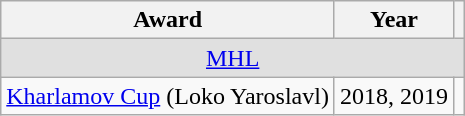<table class="wikitable">
<tr>
<th>Award</th>
<th>Year</th>
<th></th>
</tr>
<tr ALIGN="center" bgcolor="#e0e0e0">
<td colspan="3"><a href='#'>MHL</a></td>
</tr>
<tr>
<td><a href='#'>Kharlamov Cup</a> (Loko Yaroslavl)</td>
<td>2018, 2019</td>
<td></td>
</tr>
</table>
